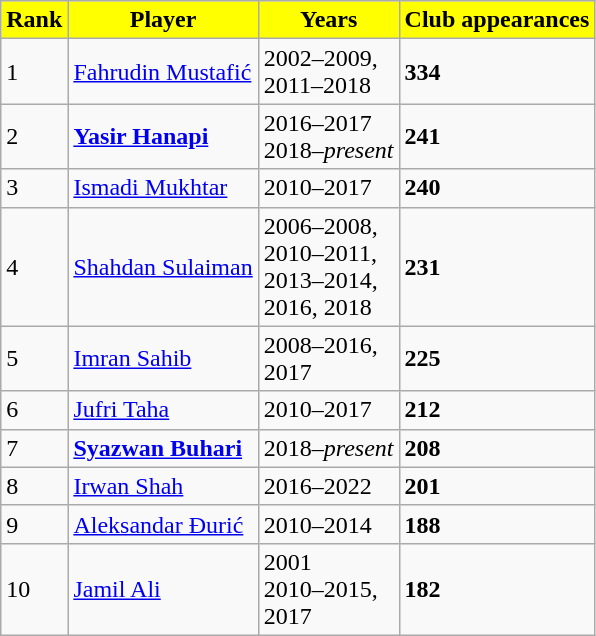<table class="wikitable">
<tr>
<th style="background:#FFFF00; color:black; text-align:center;">Rank</th>
<th style="background:#FFFF00; color:black; text-align:center;">Player</th>
<th style="background:#FFFF00; color:black; text-align:center;">Years</th>
<th style="background:#FFFF00; color:black; text-align:center;">Club appearances</th>
</tr>
<tr>
<td>1</td>
<td> <a href='#'>Fahrudin Mustafić</a></td>
<td>2002–2009,<br>2011–2018</td>
<td><strong>334</strong></td>
</tr>
<tr>
<td>2</td>
<td><strong> <a href='#'>Yasir Hanapi</a></strong></td>
<td>2016–2017<br>2018–<em>present</em></td>
<td><strong>241</strong></td>
</tr>
<tr>
<td>3</td>
<td> <a href='#'>Ismadi Mukhtar</a></td>
<td>2010–2017</td>
<td><strong>240</strong></td>
</tr>
<tr>
<td>4</td>
<td> <a href='#'>Shahdan Sulaiman</a></td>
<td>2006–2008,<br>2010–2011,<br>2013–2014,<br>2016, 2018</td>
<td><strong>231</strong></td>
</tr>
<tr>
<td>5</td>
<td> <a href='#'>Imran Sahib</a></td>
<td>2008–2016,<br>2017</td>
<td><strong>225</strong></td>
</tr>
<tr>
<td>6</td>
<td> <a href='#'>Jufri Taha</a></td>
<td>2010–2017</td>
<td><strong>212</strong></td>
</tr>
<tr>
<td>7</td>
<td> <strong><a href='#'>Syazwan Buhari</a></strong></td>
<td>2018–<em>present</em></td>
<td><strong>208</strong></td>
</tr>
<tr>
<td>8</td>
<td> <a href='#'>Irwan Shah</a></td>
<td>2016–2022</td>
<td><strong>201</strong></td>
</tr>
<tr>
<td>9</td>
<td> <a href='#'>Aleksandar Đurić</a></td>
<td>2010–2014</td>
<td><strong>188</strong></td>
</tr>
<tr>
<td>10</td>
<td> <a href='#'>Jamil Ali</a></td>
<td>2001<br>2010–2015,<br>2017</td>
<td><strong>182</strong></td>
</tr>
</table>
